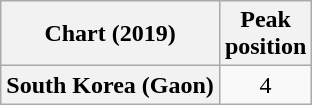<table class="wikitable plainrowheaders" style="text-align:center">
<tr>
<th>Chart (2019)</th>
<th>Peak<br>position</th>
</tr>
<tr>
<th scope="row">South Korea (Gaon)</th>
<td>4</td>
</tr>
</table>
